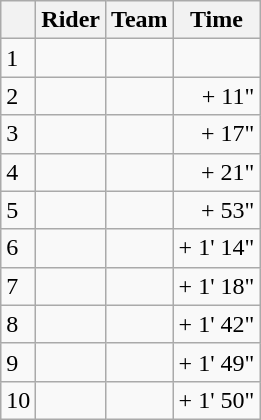<table class="wikitable">
<tr>
<th></th>
<th>Rider</th>
<th>Team</th>
<th>Time</th>
</tr>
<tr>
<td>1</td>
<td> </td>
<td></td>
<td align="right"></td>
</tr>
<tr>
<td>2</td>
<td> </td>
<td></td>
<td align="right">+ 11"</td>
</tr>
<tr>
<td>3</td>
<td> </td>
<td></td>
<td align="right">+ 17"</td>
</tr>
<tr>
<td>4</td>
<td> </td>
<td></td>
<td align="right">+ 21"</td>
</tr>
<tr>
<td>5</td>
<td></td>
<td></td>
<td align="right">+ 53"</td>
</tr>
<tr>
<td>6</td>
<td></td>
<td></td>
<td align="right">+ 1' 14"</td>
</tr>
<tr>
<td>7</td>
<td></td>
<td></td>
<td align="right">+ 1' 18"</td>
</tr>
<tr>
<td>8</td>
<td></td>
<td></td>
<td align="right">+ 1' 42"</td>
</tr>
<tr>
<td>9</td>
<td></td>
<td></td>
<td align="right">+ 1' 49"</td>
</tr>
<tr>
<td>10</td>
<td></td>
<td></td>
<td align="right">+ 1' 50"</td>
</tr>
</table>
